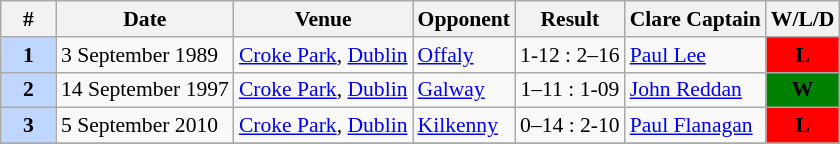<table class="wikitable collapsible collapsed" style="font-size:90%">
<tr>
<th width=30 style="text-align: center;">#</th>
<th>Date</th>
<th>Venue</th>
<th>Opponent</th>
<th>Result</th>
<th>Clare Captain</th>
<th>W/L/D</th>
</tr>
<tr>
<td style="text-align: center;" bgcolor="BFD7FF"><strong>1</strong></td>
<td>3 September 1989</td>
<td><a href='#'>Croke Park</a>, <a href='#'>Dublin</a></td>
<td><a href='#'>Offaly</a></td>
<td style="text-align: center;">1-12 : 2–16</td>
<td><a href='#'>Paul Lee</a></td>
<td style="text-align: center;" bgcolor="red"><strong>L</strong></td>
</tr>
<tr>
<td style="text-align: center;" bgcolor="BFD7FF"><strong>2</strong></td>
<td>14 September 1997</td>
<td><a href='#'>Croke Park</a>, <a href='#'>Dublin</a></td>
<td><a href='#'>Galway</a></td>
<td style="text-align: center;">1–11 : 1-09</td>
<td><a href='#'>John Reddan</a></td>
<td style="text-align: center;" bgcolor="green"><strong>W</strong></td>
</tr>
<tr>
<td style="text-align: center;" bgcolor="BFD7FF"><strong>3</strong></td>
<td>5 September 2010</td>
<td><a href='#'>Croke Park</a>, <a href='#'>Dublin</a></td>
<td><a href='#'>Kilkenny</a></td>
<td style="text-align: center;">0–14 : 2-10</td>
<td><a href='#'>Paul Flanagan</a></td>
<td style="text-align: center;" bgcolor="red"><strong>L</strong></td>
</tr>
<tr>
</tr>
</table>
